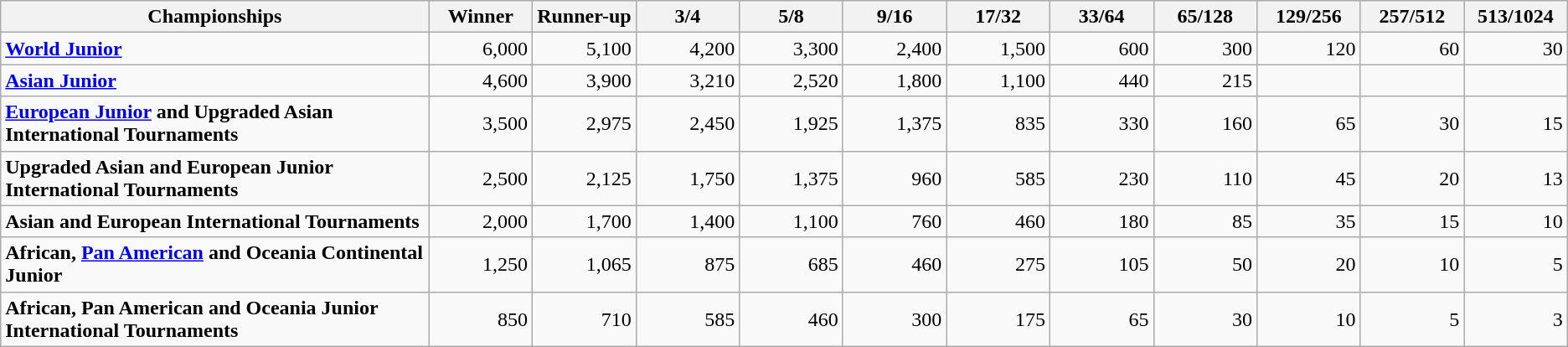<table class="wikitable">
<tr>
<th>Championships</th>
<th width=75>Winner</th>
<th width=75>Runner-up</th>
<th width=75>3/4</th>
<th width=75>5/8</th>
<th width=75>9/16</th>
<th width=75>17/32</th>
<th width=75>33/64</th>
<th width=75>65/128</th>
<th width=75>129/256</th>
<th width=75>257/512</th>
<th width=75>513/1024</th>
</tr>
<tr>
<td><strong><a href='#'>World Junior</a></strong></td>
<td align=right>6,000</td>
<td align=right>5,100</td>
<td align=right>4,200</td>
<td align=right>3,300</td>
<td align=right>2,400</td>
<td align=right>1,500</td>
<td align=right>600</td>
<td align=right>300</td>
<td align=right>120</td>
<td align=right>60</td>
<td align=right>30</td>
</tr>
<tr>
<td><strong><a href='#'>Asian Junior</a></strong></td>
<td align=right>4,600</td>
<td align=right>3,900</td>
<td align=right>3,210</td>
<td align=right>2,520</td>
<td align=right>1,800</td>
<td align=right>1,100</td>
<td align=right>440</td>
<td align=right>215</td>
<td></td>
<td></td>
<td></td>
</tr>
<tr>
<td><strong><a href='#'>European Junior</a> and Upgraded Asian International Tournaments</strong></td>
<td align=right>3,500</td>
<td align=right>2,975</td>
<td align=right>2,450</td>
<td align=right>1,925</td>
<td align=right>1,375</td>
<td align=right>835</td>
<td align=right>330</td>
<td align=right>160</td>
<td align=right>65</td>
<td align=right>30</td>
<td align=right>15</td>
</tr>
<tr>
<td><strong>Upgraded Asian and European Junior International Tournaments</strong></td>
<td align=right>2,500</td>
<td align=right>2,125</td>
<td align=right>1,750</td>
<td align=right>1,375</td>
<td align=right>960</td>
<td align=right>585</td>
<td align=right>230</td>
<td align=right>110</td>
<td align=right>45</td>
<td align=right>20</td>
<td align=right>13</td>
</tr>
<tr>
<td><strong>Asian and European International Tournaments</strong></td>
<td align=right>2,000</td>
<td align=right>1,700</td>
<td align=right>1,400</td>
<td align=right>1,100</td>
<td align=right>760</td>
<td align=right>460</td>
<td align=right>180</td>
<td align=right>85</td>
<td align=right>35</td>
<td align=right>15</td>
<td align=right>10</td>
</tr>
<tr>
<td><strong>African, <a href='#'>Pan American</a> and Oceania Continental Junior</strong></td>
<td align=right>1,250</td>
<td align=right>1,065</td>
<td align=right>875</td>
<td align=right>685</td>
<td align=right>460</td>
<td align=right>275</td>
<td align=right>105</td>
<td align=right>50</td>
<td align=right>20</td>
<td align=right>10</td>
<td align=right>5</td>
</tr>
<tr>
<td><strong>African, Pan American and Oceania Junior International Tournaments</strong></td>
<td align=right>850</td>
<td align=right>710</td>
<td align=right>585</td>
<td align=right>460</td>
<td align=right>300</td>
<td align=right>175</td>
<td align=right>65</td>
<td align=right>30</td>
<td align=right>10</td>
<td align=right>5</td>
<td align=right>3</td>
</tr>
</table>
